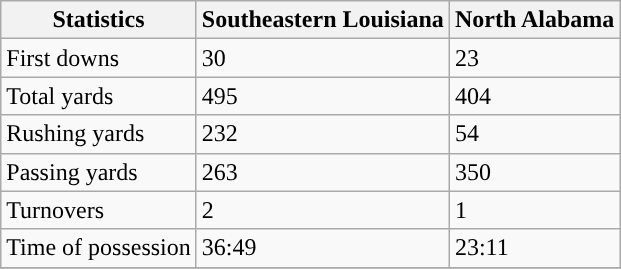<table class="wikitable">
<tr>
<th>Statistics</th>
<th>Southeastern Louisiana</th>
<th>North Alabama</th>
</tr>
<tr>
<td>First downs</td>
<td>30</td>
<td>23</td>
</tr>
<tr>
<td>Total yards</td>
<td>495</td>
<td>404</td>
</tr>
<tr>
<td>Rushing yards</td>
<td>232</td>
<td>54</td>
</tr>
<tr>
<td>Passing yards</td>
<td>263</td>
<td>350</td>
</tr>
<tr>
<td>Turnovers</td>
<td>2</td>
<td>1</td>
</tr>
<tr>
<td>Time of possession</td>
<td>36:49</td>
<td>23:11</td>
</tr>
<tr>
</tr>
</table>
